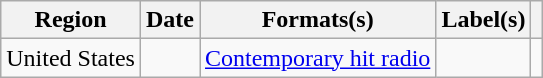<table class="wikitable plainrowheaders" style="text-align:left">
<tr>
<th scope="col">Region</th>
<th scope="col">Date</th>
<th scope="col">Formats(s)</th>
<th scope="col">Label(s)</th>
<th scope="col"></th>
</tr>
<tr>
<td>United States</td>
<td></td>
<td><a href='#'>Contemporary hit radio</a></td>
<td></td>
<td align="center"></td>
</tr>
</table>
